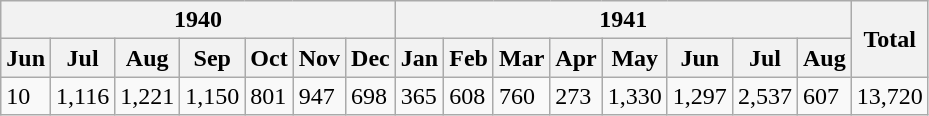<table class="wikitable">
<tr>
<th colspan=7>1940</th>
<th colspan=8>1941</th>
<th rowspan=2>Total</th>
</tr>
<tr>
<th>Jun</th>
<th>Jul</th>
<th>Aug</th>
<th>Sep</th>
<th>Oct</th>
<th>Nov</th>
<th>Dec</th>
<th>Jan</th>
<th>Feb</th>
<th>Mar</th>
<th>Apr</th>
<th>May</th>
<th>Jun</th>
<th>Jul</th>
<th>Aug</th>
</tr>
<tr>
<td>10</td>
<td>1,116</td>
<td>1,221</td>
<td>1,150</td>
<td>801</td>
<td>947</td>
<td>698</td>
<td>365</td>
<td>608</td>
<td>760</td>
<td>273</td>
<td>1,330</td>
<td>1,297</td>
<td>2,537</td>
<td>607</td>
<td>13,720</td>
</tr>
</table>
